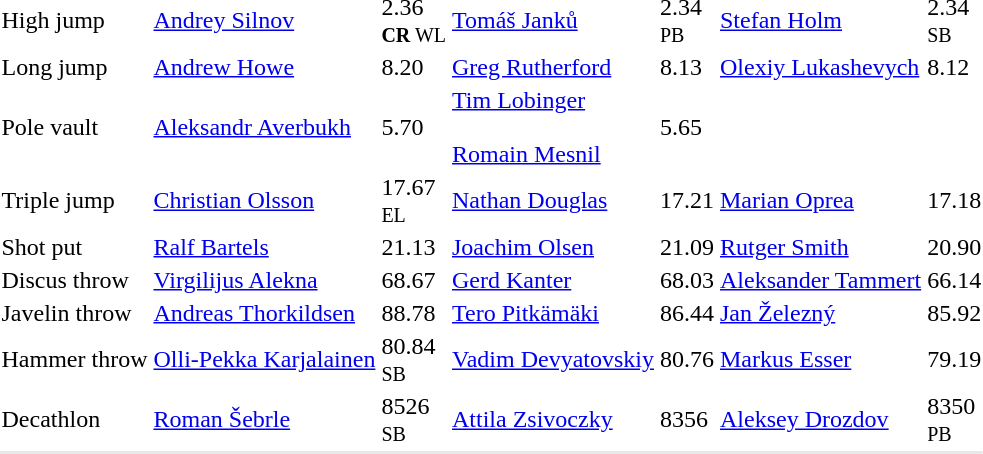<table>
<tr>
<td>High jump<br></td>
<td><a href='#'>Andrey Silnov</a> <br> </td>
<td>2.36 <br><small><strong>CR</strong> WL</small></td>
<td><a href='#'>Tomáš Janků</a> <br> </td>
<td>2.34 <br><small>PB</small></td>
<td><a href='#'>Stefan Holm</a> <br> </td>
<td>2.34 <br><small>SB</small></td>
</tr>
<tr>
<td>Long jump<br></td>
<td><a href='#'>Andrew Howe</a> <br> </td>
<td>8.20</td>
<td><a href='#'>Greg Rutherford</a> <br> </td>
<td>8.13</td>
<td><a href='#'>Olexiy Lukashevych</a> <br> </td>
<td>8.12</td>
</tr>
<tr>
<td>Pole vault<br></td>
<td><a href='#'>Aleksandr Averbukh</a> <br></td>
<td>5.70</td>
<td><a href='#'>Tim Lobinger</a> <br>  <br> <a href='#'>Romain Mesnil</a> <br></td>
<td>5.65</td>
<td></td>
<td></td>
</tr>
<tr>
<td>Triple jump<br></td>
<td><a href='#'>Christian Olsson</a> <br> </td>
<td>17.67 <br><small>EL</small></td>
<td><a href='#'>Nathan Douglas</a> <br> </td>
<td>17.21</td>
<td><a href='#'>Marian Oprea</a> <br> </td>
<td>17.18</td>
</tr>
<tr>
<td>Shot put<br></td>
<td><a href='#'>Ralf Bartels</a> <br> </td>
<td>21.13</td>
<td><a href='#'>Joachim Olsen</a> <br> </td>
<td>21.09</td>
<td><a href='#'>Rutger Smith</a> <br> </td>
<td>20.90</td>
</tr>
<tr>
<td>Discus throw <br></td>
<td><a href='#'>Virgilijus Alekna</a> <br> </td>
<td>68.67</td>
<td><a href='#'>Gerd Kanter</a> <br> </td>
<td>68.03</td>
<td><a href='#'>Aleksander Tammert</a> <br> </td>
<td>66.14</td>
</tr>
<tr>
<td>Javelin throw <br></td>
<td><a href='#'>Andreas Thorkildsen</a> <br> </td>
<td>88.78</td>
<td><a href='#'>Tero Pitkämäki</a> <br> </td>
<td>86.44</td>
<td><a href='#'>Jan Železný</a> <br> </td>
<td>85.92</td>
</tr>
<tr>
<td>Hammer throw<br></td>
<td><a href='#'>Olli-Pekka Karjalainen</a> <br> </td>
<td>80.84 <br><small>SB</small></td>
<td><a href='#'>Vadim Devyatovskiy</a> <br> </td>
<td>80.76</td>
<td><a href='#'>Markus Esser</a> <br> </td>
<td>79.19</td>
</tr>
<tr>
<td>Decathlon <br></td>
<td><a href='#'>Roman Šebrle</a> <br> </td>
<td>8526 <br><small>SB</small></td>
<td><a href='#'>Attila Zsivoczky</a> <br> </td>
<td>8356</td>
<td><a href='#'>Aleksey Drozdov</a> <br> </td>
<td>8350 <br><small>PB</small></td>
</tr>
<tr bgcolor= e8e8e8>
<td colspan=7></td>
</tr>
</table>
